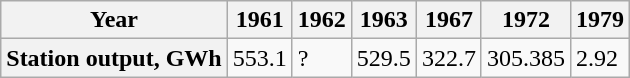<table class="wikitable">
<tr>
<th>Year</th>
<th>1961</th>
<th>1962</th>
<th>1963</th>
<th>1967</th>
<th>1972</th>
<th>1979</th>
</tr>
<tr>
<th>Station output, GWh</th>
<td>553.1</td>
<td>?</td>
<td>529.5</td>
<td>322.7</td>
<td>305.385</td>
<td>2.92</td>
</tr>
</table>
